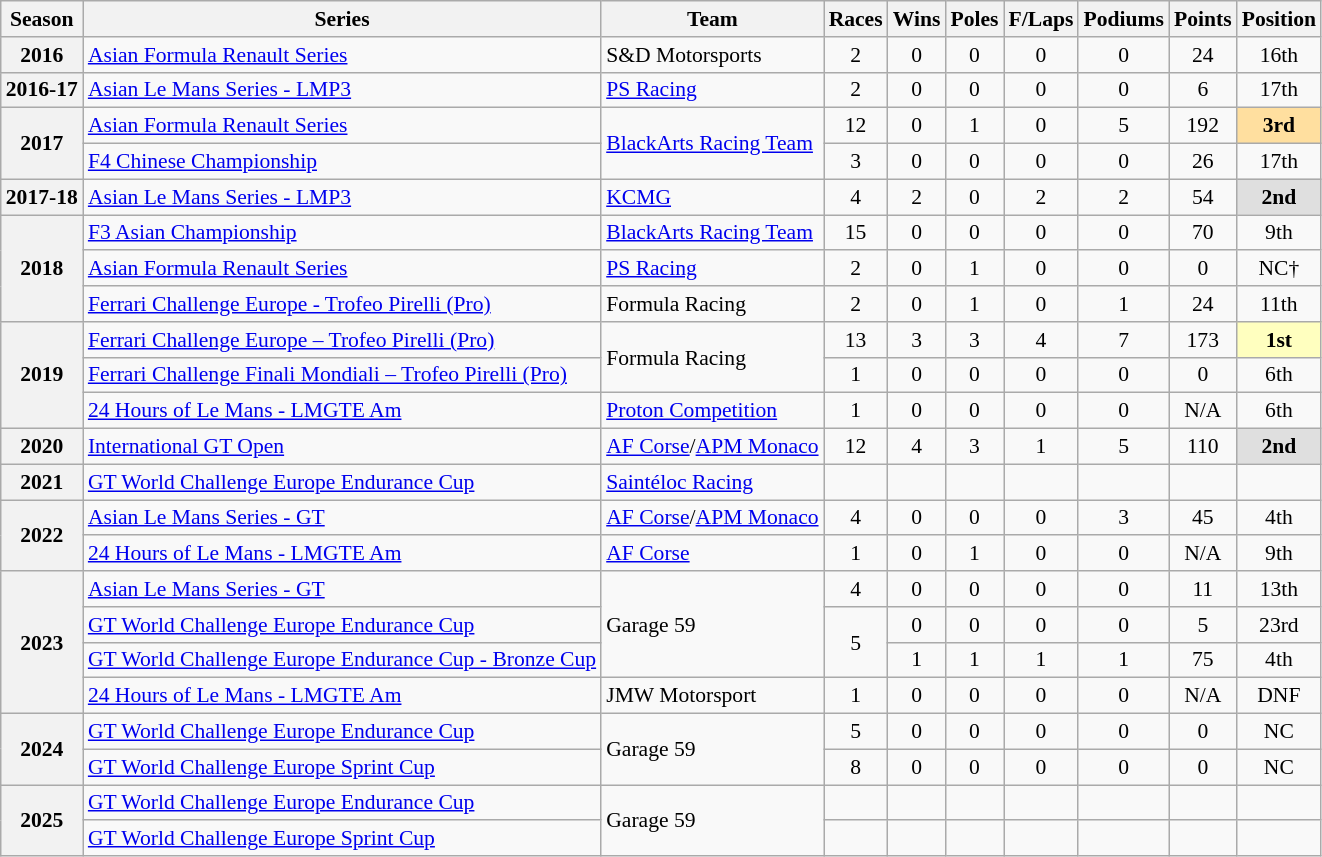<table class="wikitable" style="font-size: 90%; text-align:center">
<tr>
<th>Season</th>
<th>Series</th>
<th>Team</th>
<th>Races</th>
<th>Wins</th>
<th>Poles</th>
<th>F/Laps</th>
<th>Podiums</th>
<th>Points</th>
<th>Position</th>
</tr>
<tr>
<th>2016</th>
<td align=left><a href='#'>Asian Formula Renault Series</a></td>
<td align=left>S&D Motorsports</td>
<td>2</td>
<td>0</td>
<td>0</td>
<td>0</td>
<td>0</td>
<td>24</td>
<td>16th</td>
</tr>
<tr>
<th>2016-17</th>
<td align=left><a href='#'>Asian Le Mans Series - LMP3</a></td>
<td align=left><a href='#'>PS Racing</a></td>
<td>2</td>
<td>0</td>
<td>0</td>
<td>0</td>
<td>0</td>
<td>6</td>
<td>17th</td>
</tr>
<tr>
<th rowspan="2">2017</th>
<td align=left><a href='#'>Asian Formula Renault Series</a></td>
<td rowspan="2" align="left"><a href='#'>BlackArts Racing Team</a></td>
<td>12</td>
<td>0</td>
<td>1</td>
<td>0</td>
<td>5</td>
<td>192</td>
<td style="background:#ffdf9f;"><strong>3rd</strong></td>
</tr>
<tr>
<td align=left><a href='#'>F4 Chinese Championship</a></td>
<td>3</td>
<td>0</td>
<td>0</td>
<td>0</td>
<td>0</td>
<td>26</td>
<td>17th</td>
</tr>
<tr>
<th>2017-18</th>
<td align=left><a href='#'>Asian Le Mans Series - LMP3</a></td>
<td align=left><a href='#'>KCMG</a></td>
<td>4</td>
<td>2</td>
<td>0</td>
<td>2</td>
<td>2</td>
<td>54</td>
<td style="background:#dfdfdf;"><strong>2nd</strong></td>
</tr>
<tr>
<th rowspan="3">2018</th>
<td align=left><a href='#'>F3 Asian Championship</a></td>
<td align=left><a href='#'>BlackArts Racing Team</a></td>
<td>15</td>
<td>0</td>
<td>0</td>
<td>0</td>
<td>0</td>
<td>70</td>
<td>9th</td>
</tr>
<tr>
<td align=left><a href='#'>Asian Formula Renault Series</a></td>
<td align=left><a href='#'>PS Racing</a></td>
<td>2</td>
<td>0</td>
<td>1</td>
<td>0</td>
<td>0</td>
<td>0</td>
<td>NC†</td>
</tr>
<tr>
<td align=left><a href='#'>Ferrari Challenge Europe - Trofeo Pirelli (Pro)</a></td>
<td align=left>Formula Racing</td>
<td>2</td>
<td>0</td>
<td>1</td>
<td>0</td>
<td>1</td>
<td>24</td>
<td>11th</td>
</tr>
<tr>
<th rowspan="3">2019</th>
<td align=left><a href='#'>Ferrari Challenge Europe – Trofeo Pirelli (Pro)</a></td>
<td rowspan="2" align=left>Formula Racing</td>
<td>13</td>
<td>3</td>
<td>3</td>
<td>4</td>
<td>7</td>
<td>173</td>
<td style="background:#ffffbf;"><strong>1st</strong></td>
</tr>
<tr>
<td align=left><a href='#'>Ferrari Challenge Finali Mondiali – Trofeo Pirelli (Pro)</a></td>
<td>1</td>
<td>0</td>
<td>0</td>
<td>0</td>
<td>0</td>
<td>0</td>
<td align="center">6th</td>
</tr>
<tr>
<td align=left><a href='#'>24 Hours of Le Mans - LMGTE Am</a></td>
<td align=left><a href='#'>Proton Competition</a></td>
<td>1</td>
<td>0</td>
<td>0</td>
<td>0</td>
<td>0</td>
<td>N/A</td>
<td>6th</td>
</tr>
<tr>
<th>2020</th>
<td align=left><a href='#'>International GT Open</a></td>
<td align=left><a href='#'>AF Corse</a>/<a href='#'>APM Monaco</a></td>
<td>12</td>
<td>4</td>
<td>3</td>
<td>1</td>
<td>5</td>
<td>110</td>
<td align="center" style="background:#dfdfdf;"><strong>2nd</strong></td>
</tr>
<tr>
<th>2021</th>
<td align=left><a href='#'>GT World Challenge Europe Endurance Cup</a></td>
<td align=left><a href='#'>Saintéloc Racing</a></td>
<td></td>
<td></td>
<td></td>
<td></td>
<td></td>
<td></td>
<td></td>
</tr>
<tr>
<th rowspan="2">2022</th>
<td align=left><a href='#'>Asian Le Mans Series - GT</a></td>
<td align=left><a href='#'>AF Corse</a>/<a href='#'>APM Monaco</a></td>
<td>4</td>
<td>0</td>
<td>0</td>
<td>0</td>
<td>3</td>
<td>45</td>
<td>4th</td>
</tr>
<tr>
<td align=left><a href='#'>24 Hours of Le Mans - LMGTE Am</a></td>
<td align=left><a href='#'>AF Corse</a></td>
<td>1</td>
<td>0</td>
<td>1</td>
<td>0</td>
<td>0</td>
<td>N/A</td>
<td>9th</td>
</tr>
<tr>
<th rowspan="4">2023</th>
<td align=left><a href='#'>Asian Le Mans Series - GT</a></td>
<td rowspan="3" align="left">Garage 59</td>
<td>4</td>
<td>0</td>
<td>0</td>
<td>0</td>
<td>0</td>
<td>11</td>
<td>13th</td>
</tr>
<tr>
<td align=left><a href='#'>GT World Challenge Europe Endurance Cup</a></td>
<td rowspan="2">5</td>
<td>0</td>
<td>0</td>
<td>0</td>
<td>0</td>
<td>5</td>
<td>23rd</td>
</tr>
<tr>
<td align=left><a href='#'>GT World Challenge Europe Endurance Cup - Bronze Cup</a></td>
<td>1</td>
<td>1</td>
<td>1</td>
<td>1</td>
<td>75</td>
<td>4th</td>
</tr>
<tr>
<td align=left><a href='#'>24 Hours of Le Mans - LMGTE Am</a></td>
<td align=left>JMW Motorsport</td>
<td>1</td>
<td>0</td>
<td>0</td>
<td>0</td>
<td>0</td>
<td>N/A</td>
<td>DNF</td>
</tr>
<tr>
<th rowspan="2">2024</th>
<td align=left><a href='#'>GT World Challenge Europe Endurance Cup</a></td>
<td rowspan="2" align=left>Garage 59</td>
<td>5</td>
<td>0</td>
<td>0</td>
<td>0</td>
<td>0</td>
<td>0</td>
<td>NC</td>
</tr>
<tr>
<td align=left><a href='#'>GT World Challenge Europe Sprint Cup</a></td>
<td>8</td>
<td>0</td>
<td>0</td>
<td>0</td>
<td>0</td>
<td>0</td>
<td>NC</td>
</tr>
<tr>
<th rowspan="2">2025</th>
<td align=left><a href='#'>GT World Challenge Europe Endurance Cup</a></td>
<td rowspan="2" align="left">Garage 59</td>
<td></td>
<td></td>
<td></td>
<td></td>
<td></td>
<td></td>
<td></td>
</tr>
<tr>
<td align=left><a href='#'>GT World Challenge Europe Sprint Cup</a></td>
<td></td>
<td></td>
<td></td>
<td></td>
<td></td>
<td></td>
<td></td>
</tr>
</table>
